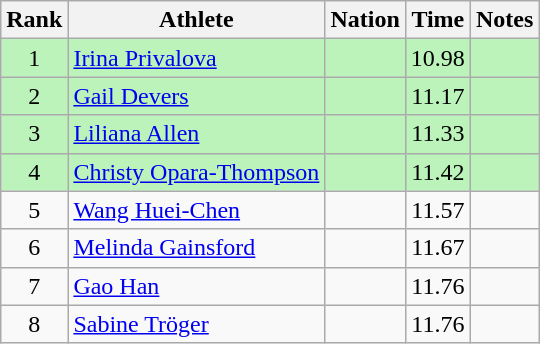<table class="wikitable sortable" style="text-align:center">
<tr>
<th>Rank</th>
<th>Athlete</th>
<th>Nation</th>
<th>Time</th>
<th>Notes</th>
</tr>
<tr style="background:#bbf3bb;">
<td>1</td>
<td align=left><a href='#'>Irina Privalova</a></td>
<td align=left></td>
<td>10.98</td>
<td></td>
</tr>
<tr style="background:#bbf3bb;">
<td>2</td>
<td align=left><a href='#'>Gail Devers</a></td>
<td align=left></td>
<td>11.17</td>
<td></td>
</tr>
<tr style="background:#bbf3bb;">
<td>3</td>
<td align=left><a href='#'>Liliana Allen</a></td>
<td align=left></td>
<td>11.33</td>
<td></td>
</tr>
<tr style="background:#bbf3bb;">
<td>4</td>
<td align=left><a href='#'>Christy Opara-Thompson</a></td>
<td align=left></td>
<td>11.42</td>
<td></td>
</tr>
<tr>
<td>5</td>
<td align=left><a href='#'>Wang Huei-Chen</a></td>
<td align=left></td>
<td>11.57</td>
<td></td>
</tr>
<tr>
<td>6</td>
<td align=left><a href='#'>Melinda Gainsford</a></td>
<td align=left></td>
<td>11.67</td>
<td></td>
</tr>
<tr>
<td>7</td>
<td align=left><a href='#'>Gao Han</a></td>
<td align=left></td>
<td>11.76</td>
<td></td>
</tr>
<tr>
<td>8</td>
<td align=left><a href='#'>Sabine Tröger</a></td>
<td align=left></td>
<td>11.76</td>
<td></td>
</tr>
</table>
